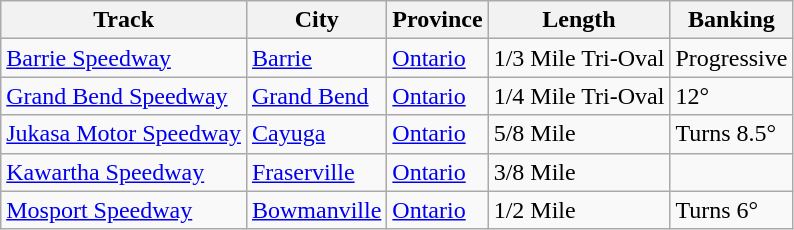<table class="wikitable sortable">
<tr>
<th>Track</th>
<th>City</th>
<th>Province</th>
<th>Length</th>
<th>Banking</th>
</tr>
<tr>
<td><a href='#'>Barrie Speedway</a></td>
<td><a href='#'>Barrie</a> <br><small> </small></td>
<td><a href='#'>Ontario</a></td>
<td>1/3 Mile Tri-Oval</td>
<td>Progressive</td>
</tr>
<tr>
<td><a href='#'>Grand Bend Speedway</a></td>
<td><a href='#'>Grand Bend</a><br><small> </small></td>
<td><a href='#'>Ontario</a></td>
<td>1/4 Mile Tri-Oval</td>
<td>12°</td>
</tr>
<tr>
<td><a href='#'>Jukasa Motor Speedway</a></td>
<td><a href='#'>Cayuga</a><br><small> </small></td>
<td><a href='#'>Ontario</a></td>
<td>5/8 Mile</td>
<td>Turns 8.5°</td>
</tr>
<tr>
<td><a href='#'>Kawartha Speedway</a></td>
<td><a href='#'>Fraserville</a><br><small></small></td>
<td><a href='#'>Ontario</a></td>
<td>3/8 Mile</td>
<td></td>
</tr>
<tr>
<td><a href='#'>Mosport Speedway</a></td>
<td><a href='#'>Bowmanville</a><br><small> </small></td>
<td><a href='#'>Ontario</a></td>
<td>1/2 Mile</td>
<td>Turns 6°</td>
</tr>
</table>
